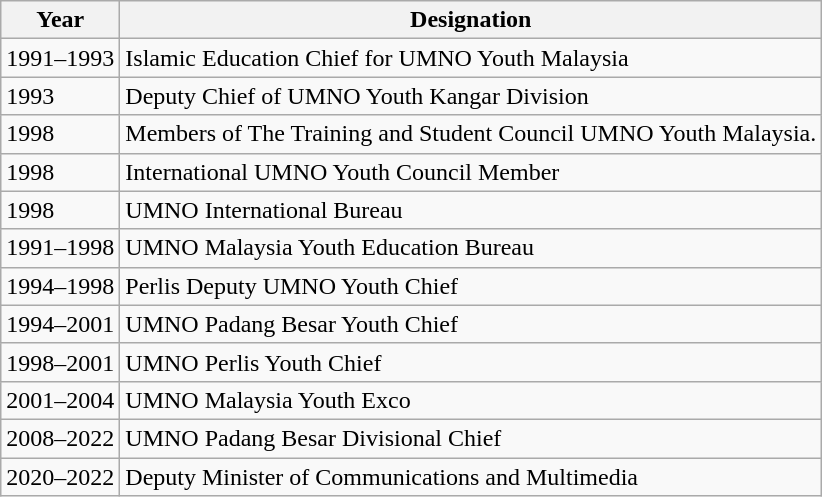<table class="wikitable">
<tr>
<th>Year</th>
<th>Designation</th>
</tr>
<tr>
<td>1991–1993</td>
<td>Islamic Education Chief for UMNO Youth Malaysia</td>
</tr>
<tr>
<td>1993</td>
<td>Deputy Chief of UMNO Youth Kangar Division</td>
</tr>
<tr>
<td>1998</td>
<td>Members of The Training and Student Council UMNO Youth Malaysia.</td>
</tr>
<tr>
<td>1998</td>
<td>International UMNO Youth Council Member</td>
</tr>
<tr>
<td>1998</td>
<td>UMNO International Bureau</td>
</tr>
<tr>
<td>1991–1998</td>
<td>UMNO Malaysia Youth Education Bureau</td>
</tr>
<tr>
<td>1994–1998</td>
<td>Perlis Deputy UMNO Youth Chief</td>
</tr>
<tr>
<td>1994–2001</td>
<td>UMNO Padang Besar Youth Chief</td>
</tr>
<tr>
<td>1998–2001</td>
<td>UMNO Perlis Youth Chief</td>
</tr>
<tr>
<td>2001–2004</td>
<td>UMNO Malaysia Youth Exco</td>
</tr>
<tr>
<td>2008–2022</td>
<td>UMNO Padang Besar Divisional Chief</td>
</tr>
<tr>
<td>2020–2022</td>
<td>Deputy Minister of Communications and Multimedia</td>
</tr>
</table>
